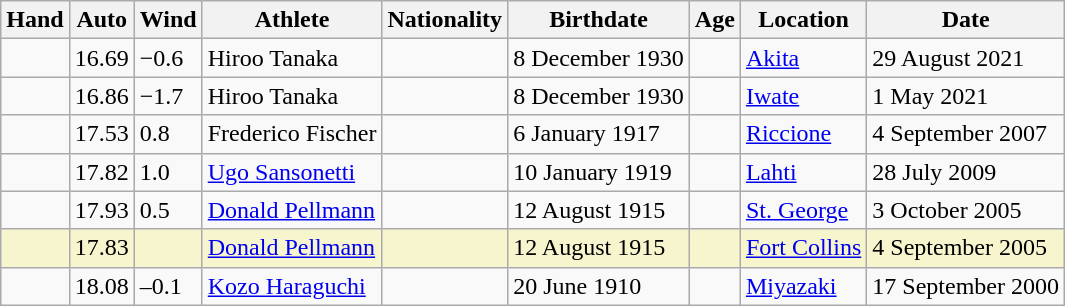<table class="wikitable">
<tr>
<th>Hand</th>
<th>Auto</th>
<th>Wind</th>
<th>Athlete</th>
<th>Nationality</th>
<th>Birthdate</th>
<th>Age</th>
<th>Location</th>
<th>Date</th>
</tr>
<tr>
<td></td>
<td>16.69</td>
<td>−0.6</td>
<td>Hiroo Tanaka</td>
<td></td>
<td>8 December 1930</td>
<td></td>
<td><a href='#'>Akita</a></td>
<td>29 August 2021</td>
</tr>
<tr>
<td></td>
<td>16.86</td>
<td>−1.7</td>
<td>Hiroo Tanaka</td>
<td></td>
<td>8 December 1930</td>
<td></td>
<td><a href='#'>Iwate</a></td>
<td>1 May 2021</td>
</tr>
<tr>
<td></td>
<td>17.53</td>
<td>0.8</td>
<td>Frederico Fischer</td>
<td></td>
<td>6 January 1917</td>
<td></td>
<td><a href='#'>Riccione</a></td>
<td>4 September 2007</td>
</tr>
<tr>
<td></td>
<td>17.82</td>
<td>1.0</td>
<td><a href='#'>Ugo Sansonetti</a></td>
<td></td>
<td>10 January 1919</td>
<td></td>
<td><a href='#'>Lahti</a></td>
<td>28 July 2009</td>
</tr>
<tr>
<td></td>
<td>17.93</td>
<td>0.5</td>
<td><a href='#'>Donald Pellmann</a></td>
<td></td>
<td>12 August 1915</td>
<td></td>
<td><a href='#'>St. George</a></td>
<td>3 October 2005</td>
</tr>
<tr bgcolor=#f6F5CE>
<td></td>
<td>17.83</td>
<td></td>
<td><a href='#'>Donald Pellmann</a></td>
<td></td>
<td>12 August 1915</td>
<td></td>
<td><a href='#'>Fort Collins</a></td>
<td>4 September 2005</td>
</tr>
<tr>
<td></td>
<td>18.08</td>
<td>–0.1</td>
<td><a href='#'>Kozo Haraguchi</a></td>
<td></td>
<td>20 June 1910</td>
<td></td>
<td><a href='#'>Miyazaki</a></td>
<td>17 September 2000</td>
</tr>
</table>
